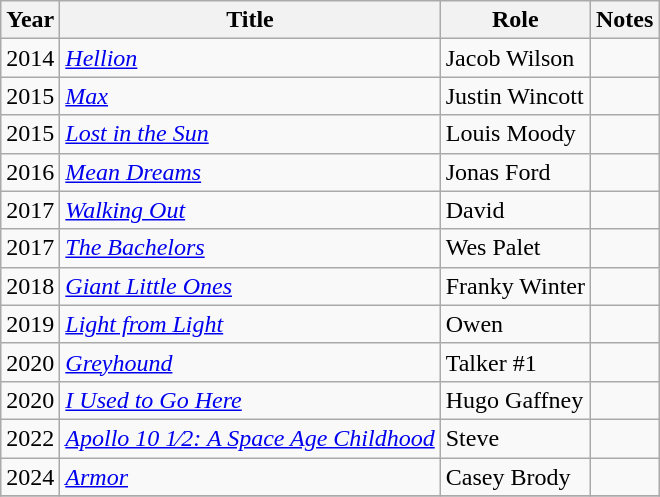<table class="wikitable sortable">
<tr>
<th>Year</th>
<th>Title</th>
<th>Role</th>
<th>Notes</th>
</tr>
<tr>
<td>2014</td>
<td><em><a href='#'>Hellion</a></em></td>
<td>Jacob Wilson</td>
<td></td>
</tr>
<tr>
<td>2015</td>
<td><em><a href='#'>Max</a></em></td>
<td>Justin Wincott</td>
<td></td>
</tr>
<tr>
<td>2015</td>
<td><em><a href='#'>Lost in the Sun</a></em></td>
<td>Louis Moody</td>
<td></td>
</tr>
<tr>
<td>2016</td>
<td><em><a href='#'>Mean Dreams</a></em></td>
<td>Jonas Ford</td>
<td></td>
</tr>
<tr>
<td>2017</td>
<td><em><a href='#'>Walking Out</a></em></td>
<td>David</td>
<td></td>
</tr>
<tr>
<td>2017</td>
<td><em><a href='#'>The Bachelors</a></em></td>
<td>Wes Palet</td>
<td></td>
</tr>
<tr>
<td>2018</td>
<td><em><a href='#'>Giant Little Ones</a></em></td>
<td>Franky Winter</td>
<td></td>
</tr>
<tr>
<td>2019</td>
<td><em><a href='#'>Light from Light</a></em></td>
<td>Owen</td>
<td></td>
</tr>
<tr>
<td>2020</td>
<td><em><a href='#'>Greyhound</a></em></td>
<td>Talker #1</td>
<td></td>
</tr>
<tr>
<td>2020</td>
<td><em><a href='#'>I Used to Go Here</a></em></td>
<td>Hugo Gaffney</td>
<td></td>
</tr>
<tr>
<td>2022</td>
<td><em><a href='#'>Apollo 10 1⁄2: A Space Age Childhood</a></em></td>
<td>Steve</td>
<td></td>
</tr>
<tr>
<td>2024</td>
<td><em><a href='#'>Armor</a></em></td>
<td>Casey Brody</td>
<td></td>
</tr>
<tr>
</tr>
</table>
